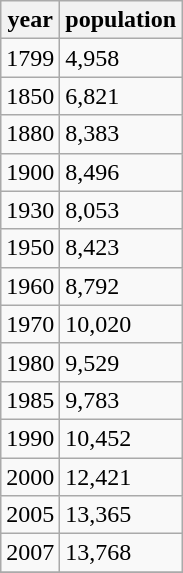<table class="wikitable">
<tr>
<th>year</th>
<th>population</th>
</tr>
<tr>
<td>1799</td>
<td>4,958</td>
</tr>
<tr>
<td>1850</td>
<td>6,821</td>
</tr>
<tr>
<td>1880</td>
<td>8,383</td>
</tr>
<tr>
<td>1900</td>
<td>8,496</td>
</tr>
<tr>
<td>1930</td>
<td>8,053</td>
</tr>
<tr>
<td>1950</td>
<td>8,423</td>
</tr>
<tr>
<td>1960</td>
<td>8,792</td>
</tr>
<tr>
<td>1970</td>
<td>10,020</td>
</tr>
<tr>
<td>1980</td>
<td>9,529</td>
</tr>
<tr>
<td>1985</td>
<td>9,783</td>
</tr>
<tr>
<td>1990</td>
<td>10,452</td>
</tr>
<tr>
<td>2000</td>
<td>12,421</td>
</tr>
<tr>
<td>2005</td>
<td>13,365</td>
</tr>
<tr>
<td>2007</td>
<td>13,768</td>
</tr>
<tr>
</tr>
</table>
